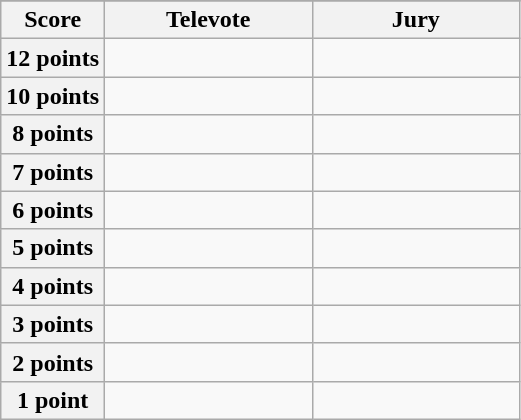<table class="wikitable">
<tr>
</tr>
<tr>
<th scope="col" width="20%">Score</th>
<th scope="col" width="40%">Televote</th>
<th scope="col" width="40%">Jury</th>
</tr>
<tr>
<th scope="row">12 points</th>
<td></td>
<td></td>
</tr>
<tr>
<th scope="row">10 points</th>
<td></td>
<td></td>
</tr>
<tr>
<th scope="row">8 points</th>
<td></td>
<td></td>
</tr>
<tr>
<th scope="row">7 points</th>
<td></td>
<td></td>
</tr>
<tr>
<th scope="row">6 points</th>
<td></td>
<td></td>
</tr>
<tr>
<th scope="row">5 points</th>
<td></td>
<td></td>
</tr>
<tr>
<th scope="row">4 points</th>
<td></td>
<td></td>
</tr>
<tr>
<th scope="row">3 points</th>
<td></td>
<td></td>
</tr>
<tr>
<th scope="row">2 points</th>
<td></td>
<td></td>
</tr>
<tr>
<th scope="row">1 point</th>
<td></td>
<td></td>
</tr>
</table>
